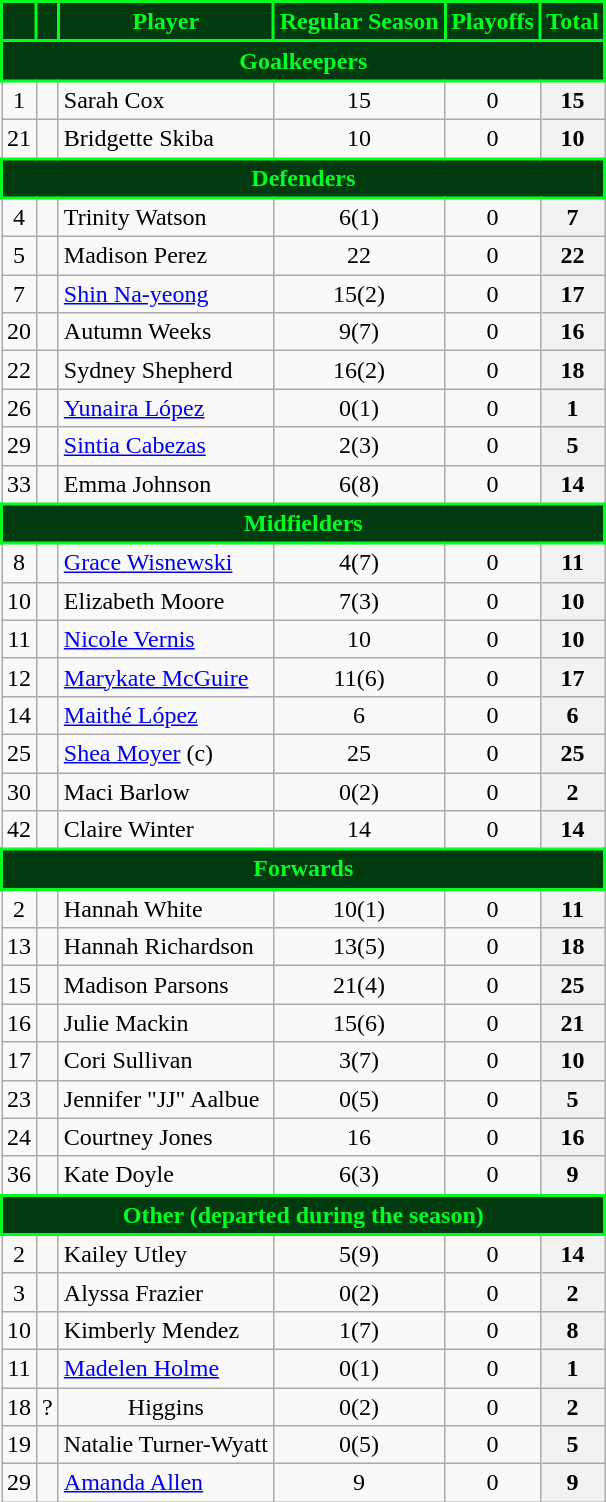<table class="wikitable sortable" style="text-align:center">
<tr>
<th style="background:#003a0e; color:#00FE1E; border:2px solid #00FE1E;"></th>
<th style="background:#003a0e; color:#00FE1E; border:2px solid #00FE1E;"></th>
<th style="background:#003a0e; color:#00FE1E; border:2px solid #00FE1E;">Player</th>
<th style="background:#003a0e; color:#00FE1E; border:2px solid #00FE1E;">Regular Season</th>
<th style="background:#003a0e; color:#00FE1E; border:2px solid #00FE1E;">Playoffs</th>
<th style="background:#003a0e; color:#00FE1E; border:2px solid #00FE1E;">Total</th>
</tr>
<tr>
<th colspan="6" style="background:#003a0e; color:#00FE1E; border:2px solid #00FE1E; color:#00FE1E; text-align:center;">Goalkeepers</th>
</tr>
<tr>
<td>1</td>
<td></td>
<td align="left">Sarah Cox</td>
<td>15</td>
<td>0</td>
<th>15</th>
</tr>
<tr>
<td>21</td>
<td></td>
<td align="left">Bridgette Skiba</td>
<td>10</td>
<td>0</td>
<th>10</th>
</tr>
<tr>
<th colspan="6" style="background:#003a0e; color:#00FE1E; border:2px solid #00FE1E; color:#00FE1E; text-align:center;">Defenders</th>
</tr>
<tr>
<td>4</td>
<td></td>
<td align="left">Trinity Watson</td>
<td>6(1)</td>
<td>0</td>
<th>7</th>
</tr>
<tr>
<td>5</td>
<td></td>
<td align="left">Madison Perez</td>
<td>22</td>
<td>0</td>
<th>22</th>
</tr>
<tr>
<td>7</td>
<td></td>
<td align="left"><a href='#'>Shin Na-yeong</a></td>
<td>15(2)</td>
<td>0</td>
<th>17</th>
</tr>
<tr>
<td>20</td>
<td></td>
<td align="left">Autumn Weeks</td>
<td>9(7)</td>
<td>0</td>
<th>16</th>
</tr>
<tr>
<td>22</td>
<td></td>
<td align="left">Sydney Shepherd</td>
<td>16(2)</td>
<td>0</td>
<th>18</th>
</tr>
<tr>
<td>26</td>
<td></td>
<td align="left"><a href='#'>Yunaira López</a></td>
<td>0(1)</td>
<td>0</td>
<th>1</th>
</tr>
<tr>
<td>29</td>
<td></td>
<td align="left"><a href='#'>Sintia Cabezas</a></td>
<td>2(3)</td>
<td>0</td>
<th>5</th>
</tr>
<tr>
<td>33</td>
<td></td>
<td align="left">Emma Johnson</td>
<td>6(8)</td>
<td>0</td>
<th>14</th>
</tr>
<tr>
<th colspan="6" style="background:#003a0e; color:#00FE1E; border:2px solid #00FE1E; color:#00FE1E; text-align:center;">Midfielders</th>
</tr>
<tr>
<td>8</td>
<td></td>
<td align="left"><a href='#'>Grace Wisnewski</a></td>
<td>4(7)</td>
<td>0</td>
<th>11</th>
</tr>
<tr>
<td>10</td>
<td></td>
<td align="left">Elizabeth Moore</td>
<td>7(3)</td>
<td>0</td>
<th>10</th>
</tr>
<tr>
<td>11</td>
<td></td>
<td align="left"><a href='#'>Nicole Vernis</a></td>
<td>10</td>
<td>0</td>
<th>10</th>
</tr>
<tr>
<td>12</td>
<td></td>
<td align="left"><a href='#'>Marykate McGuire</a></td>
<td>11(6)</td>
<td>0</td>
<th>17</th>
</tr>
<tr>
<td>14</td>
<td></td>
<td align="left"><a href='#'>Maithé López</a></td>
<td>6</td>
<td>0</td>
<th>6</th>
</tr>
<tr>
<td>25</td>
<td></td>
<td align="left"><a href='#'>Shea Moyer</a> (c)</td>
<td>25</td>
<td>0</td>
<th>25</th>
</tr>
<tr>
<td>30</td>
<td></td>
<td align="left">Maci Barlow</td>
<td>0(2)</td>
<td>0</td>
<th>2</th>
</tr>
<tr>
<td>42</td>
<td></td>
<td align="left">Claire Winter</td>
<td>14</td>
<td>0</td>
<th>14</th>
</tr>
<tr>
<th colspan="6" style="background:#003a0e; color:#00FE1E; border:2px solid #00FE1E; color:#00FE1E; text-align:center;">Forwards</th>
</tr>
<tr>
<td>2</td>
<td></td>
<td align="left">Hannah White</td>
<td>10(1)</td>
<td>0</td>
<th>11</th>
</tr>
<tr>
<td>13</td>
<td></td>
<td align="left">Hannah Richardson</td>
<td>13(5)</td>
<td>0</td>
<th>18</th>
</tr>
<tr>
<td>15</td>
<td></td>
<td align="left">Madison Parsons</td>
<td>21(4)</td>
<td>0</td>
<th>25</th>
</tr>
<tr>
<td>16</td>
<td></td>
<td align="left">Julie Mackin</td>
<td>15(6)</td>
<td>0</td>
<th>21</th>
</tr>
<tr>
<td>17</td>
<td></td>
<td align="left">Cori Sullivan</td>
<td>3(7)</td>
<td>0</td>
<th>10</th>
</tr>
<tr>
<td>23</td>
<td></td>
<td align="left">Jennifer "JJ" Aalbue</td>
<td>0(5)</td>
<td>0</td>
<th>5</th>
</tr>
<tr>
<td>24</td>
<td></td>
<td align="left">Courtney Jones</td>
<td>16</td>
<td>0</td>
<th>16</th>
</tr>
<tr>
<td>36</td>
<td></td>
<td align="left">Kate Doyle</td>
<td>6(3)</td>
<td>0</td>
<th>9</th>
</tr>
<tr>
<th colspan="6" style="background:#003a0e; color:#00FE1E; border:2px solid #00FE1E; color:#00FE1E; text-align:center;">Other (departed during the season)</th>
</tr>
<tr>
<td>2</td>
<td></td>
<td align="left">Kailey Utley</td>
<td>5(9)</td>
<td>0</td>
<th>14</th>
</tr>
<tr>
<td>3</td>
<td></td>
<td align="left">Alyssa Frazier</td>
<td>0(2)</td>
<td>0</td>
<th>2</th>
</tr>
<tr>
<td>10</td>
<td></td>
<td align="left">Kimberly Mendez</td>
<td>1(7)</td>
<td>0</td>
<th>8</th>
</tr>
<tr>
<td>11</td>
<td></td>
<td align="left"><a href='#'>Madelen Holme</a></td>
<td>0(1)</td>
<td>0</td>
<th>1</th>
</tr>
<tr>
<td>18</td>
<td>?</td>
<td>Higgins</td>
<td>0(2)</td>
<td>0</td>
<th>2</th>
</tr>
<tr>
<td>19</td>
<td></td>
<td align="left">Natalie Turner-Wyatt</td>
<td>0(5)</td>
<td>0</td>
<th>5</th>
</tr>
<tr>
<td>29</td>
<td></td>
<td align="left"><a href='#'>Amanda Allen</a></td>
<td>9</td>
<td>0</td>
<th>9</th>
</tr>
</table>
